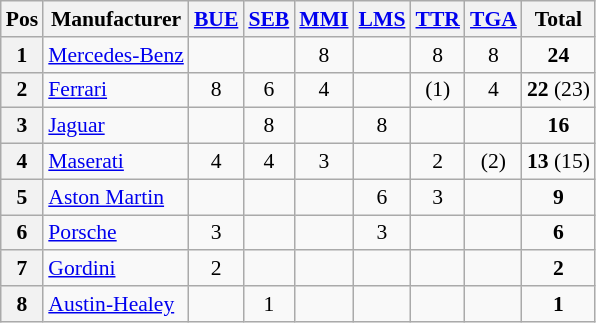<table class="wikitable" style="font-size: 90%;">
<tr>
<th>Pos</th>
<th>Manufacturer</th>
<th> <a href='#'>BUE</a></th>
<th> <a href='#'>SEB</a></th>
<th> <a href='#'>MMI</a></th>
<th> <a href='#'>LMS</a></th>
<th> <a href='#'>TTR</a></th>
<th> <a href='#'>TGA</a></th>
<th>Total</th>
</tr>
<tr>
<th>1</th>
<td> <a href='#'>Mercedes-Benz</a></td>
<td></td>
<td></td>
<td align=center>8</td>
<td></td>
<td align=center>8</td>
<td align=center>8</td>
<td align=center><strong>24</strong></td>
</tr>
<tr>
<th>2</th>
<td> <a href='#'>Ferrari</a></td>
<td align=center>8</td>
<td align=center>6</td>
<td align=center>4</td>
<td></td>
<td align=center>(1)</td>
<td align=center>4</td>
<td align=center><strong>22</strong> (23)</td>
</tr>
<tr>
<th>3</th>
<td> <a href='#'>Jaguar</a></td>
<td></td>
<td align=center>8</td>
<td></td>
<td align=center>8</td>
<td></td>
<td></td>
<td align=center><strong>16</strong></td>
</tr>
<tr>
<th>4</th>
<td> <a href='#'>Maserati</a></td>
<td align=center>4</td>
<td align=center>4</td>
<td align=center>3</td>
<td></td>
<td align=center>2</td>
<td align=center>(2)</td>
<td align=center><strong>13</strong> (15)</td>
</tr>
<tr>
<th>5</th>
<td> <a href='#'>Aston Martin</a></td>
<td></td>
<td></td>
<td></td>
<td align=center>6</td>
<td align=center>3</td>
<td></td>
<td align=center><strong>9</strong></td>
</tr>
<tr>
<th>6</th>
<td> <a href='#'>Porsche</a></td>
<td align=center>3</td>
<td></td>
<td></td>
<td align=center>3</td>
<td></td>
<td></td>
<td align=center><strong>6</strong></td>
</tr>
<tr>
<th>7</th>
<td> <a href='#'>Gordini</a></td>
<td align=center>2</td>
<td></td>
<td></td>
<td></td>
<td></td>
<td></td>
<td align=center><strong>2</strong></td>
</tr>
<tr>
<th>8</th>
<td> <a href='#'>Austin-Healey</a></td>
<td></td>
<td align=center>1</td>
<td></td>
<td></td>
<td></td>
<td></td>
<td align=center><strong>1</strong></td>
</tr>
</table>
